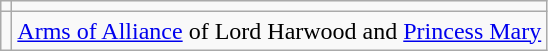<table class="wikitable">
<tr>
<td></td>
<td></td>
</tr>
<tr>
<td></td>
<td><a href='#'>Arms of Alliance</a> of Lord Harwood and <a href='#'>Princess Mary</a></td>
</tr>
</table>
